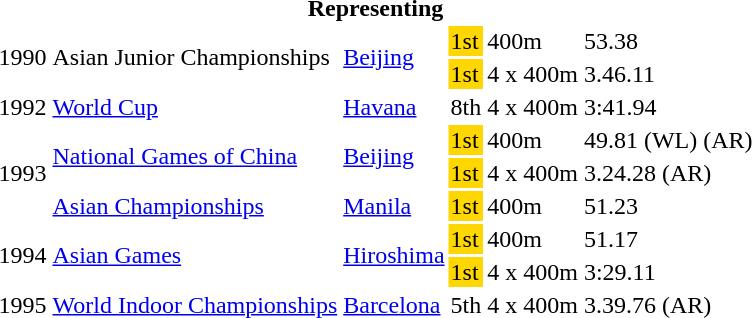<table>
<tr>
<th colspan="6">Representing </th>
</tr>
<tr>
<td Rowspan=2>1990</td>
<td Rowspan=2>Asian Junior Championships</td>
<td Rowspan=2><a href='#'>Beijing</a></td>
<td bgcolor="gold">1st</td>
<td>400m</td>
<td>53.38</td>
</tr>
<tr>
<td bgcolor="gold">1st</td>
<td>4 x 400m</td>
<td>3.46.11</td>
</tr>
<tr>
<td>1992</td>
<td><a href='#'>World Cup</a></td>
<td><a href='#'>Havana</a></td>
<td>8th</td>
<td>4 x 400m</td>
<td>3:41.94</td>
</tr>
<tr>
<td Rowspan=3>1993</td>
<td rowspan="2"><a href='#'>National Games of China</a></td>
<td rowspan=2><a href='#'>Beijing</a></td>
<td bgcolor="gold">1st</td>
<td>400m</td>
<td>49.81 (WL) (AR)</td>
</tr>
<tr>
<td bgcolor="gold">1st</td>
<td>4 x 400m</td>
<td>3.24.28 (AR)</td>
</tr>
<tr>
<td><a href='#'>Asian Championships</a></td>
<td><a href='#'>Manila</a></td>
<td bgcolor="gold">1st</td>
<td>400m</td>
<td>51.23</td>
</tr>
<tr>
<td rowspan=2>1994</td>
<td rowspan="2"><a href='#'>Asian Games</a></td>
<td rowspan=2><a href='#'>Hiroshima</a></td>
<td bgcolor="gold">1st</td>
<td>400m</td>
<td>51.17</td>
</tr>
<tr>
<td bgcolor="gold">1st</td>
<td>4 x 400m</td>
<td>3:29.11</td>
</tr>
<tr>
<td>1995</td>
<td><a href='#'>World Indoor Championships</a></td>
<td><a href='#'>Barcelona</a></td>
<td>5th</td>
<td>4 x 400m</td>
<td>3.39.76 (AR)</td>
</tr>
</table>
